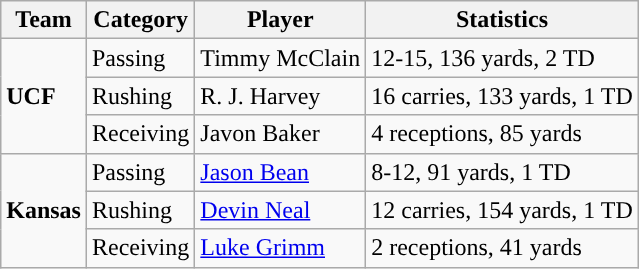<table class="wikitable" style="float: right;">
<tr>
<th>Team</th>
<th>Category</th>
<th>Player</th>
<th>Statistics</th>
</tr>
<tr>
<td rowspan=3><strong>UCF</strong></td>
<td>Passing</td>
<td>Timmy McClain</td>
<td>12-15, 136 yards, 2 TD</td>
</tr>
<tr>
<td>Rushing</td>
<td>R. J. Harvey</td>
<td>16 carries, 133 yards, 1 TD</td>
</tr>
<tr>
<td>Receiving</td>
<td>Javon Baker</td>
<td>4 receptions, 85 yards</td>
</tr>
<tr>
<td rowspan=3><strong>Kansas</strong></td>
<td>Passing</td>
<td><a href='#'>Jason Bean</a></td>
<td>8-12, 91 yards, 1 TD</td>
</tr>
<tr>
<td>Rushing</td>
<td><a href='#'>Devin Neal</a></td>
<td>12 carries, 154 yards, 1 TD</td>
</tr>
<tr>
<td>Receiving</td>
<td><a href='#'>Luke Grimm</a></td>
<td>2 receptions, 41 yards</td>
</tr>
</table>
